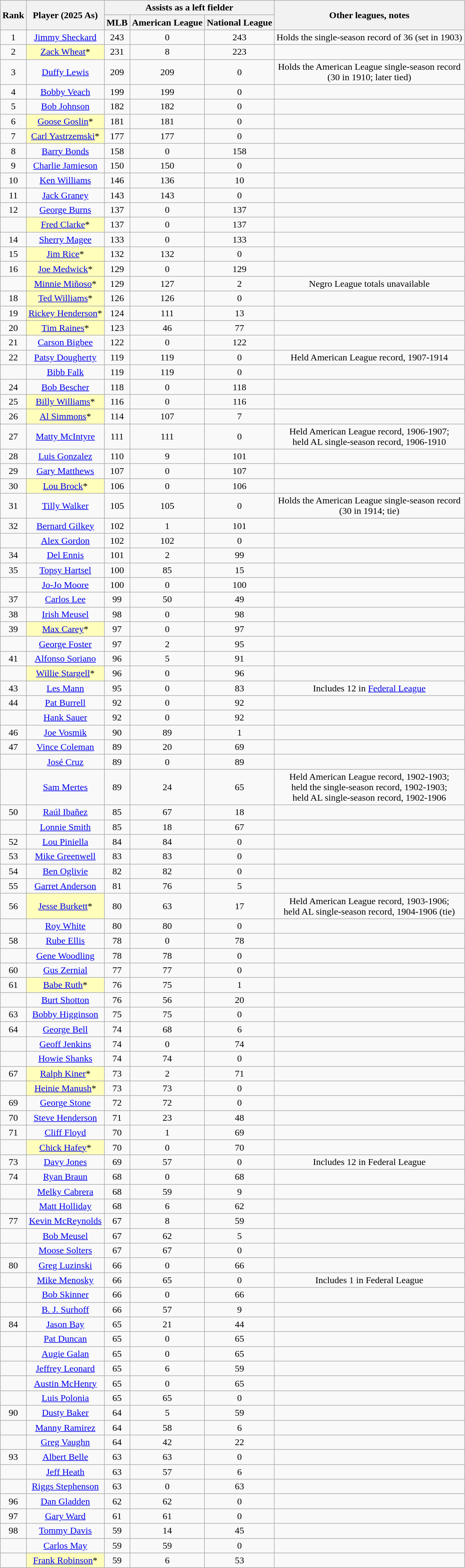<table class="wikitable sortable" style="text-align:center">
<tr style="white-space:nowrap;">
<th rowspan=2>Rank</th>
<th rowspan=2 scope="col">Player (2025 As)</th>
<th colspan=3>Assists as a left fielder</th>
<th rowspan=2>Other leagues, notes</th>
</tr>
<tr>
<th>MLB</th>
<th>American League</th>
<th>National League</th>
</tr>
<tr>
<td>1</td>
<td><a href='#'>Jimmy Sheckard</a> </td>
<td>243</td>
<td>0</td>
<td>243</td>
<td>Holds the single-season record of 36 (set in 1903)</td>
</tr>
<tr>
<td>2</td>
<td style="background:#ffffbb;"><a href='#'>Zack Wheat</a>*</td>
<td>231</td>
<td>8</td>
<td>223</td>
<td></td>
</tr>
<tr>
<td>3</td>
<td><a href='#'>Duffy Lewis</a></td>
<td>209</td>
<td>209</td>
<td>0</td>
<td>Holds the American League single-season record <br>(30 in 1910; later tied)</td>
</tr>
<tr>
<td>4</td>
<td><a href='#'>Bobby Veach</a></td>
<td>199</td>
<td>199</td>
<td>0</td>
<td></td>
</tr>
<tr>
<td>5</td>
<td><a href='#'>Bob Johnson</a></td>
<td>182</td>
<td>182</td>
<td>0</td>
<td></td>
</tr>
<tr>
<td>6</td>
<td style="background:#ffffbb;"><a href='#'>Goose Goslin</a>*</td>
<td>181</td>
<td>181</td>
<td>0</td>
<td></td>
</tr>
<tr>
<td>7</td>
<td style="background:#ffffbb;"><a href='#'>Carl Yastrzemski</a>*</td>
<td>177</td>
<td>177</td>
<td>0</td>
<td></td>
</tr>
<tr>
<td>8</td>
<td><a href='#'>Barry Bonds</a></td>
<td>158</td>
<td>0</td>
<td>158</td>
<td></td>
</tr>
<tr>
<td>9</td>
<td><a href='#'>Charlie Jamieson</a></td>
<td>150</td>
<td>150</td>
<td>0</td>
<td></td>
</tr>
<tr>
<td>10</td>
<td><a href='#'>Ken Williams</a></td>
<td>146</td>
<td>136</td>
<td>10</td>
<td></td>
</tr>
<tr>
<td>11</td>
<td><a href='#'>Jack Graney</a></td>
<td>143</td>
<td>143</td>
<td>0</td>
<td></td>
</tr>
<tr>
<td>12</td>
<td><a href='#'>George Burns</a></td>
<td>137</td>
<td>0</td>
<td>137</td>
<td></td>
</tr>
<tr>
<td></td>
<td style="background:#ffffbb;"><a href='#'>Fred Clarke</a>* </td>
<td>137</td>
<td>0</td>
<td>137</td>
<td></td>
</tr>
<tr>
<td>14</td>
<td><a href='#'>Sherry Magee</a></td>
<td>133</td>
<td>0</td>
<td>133</td>
<td></td>
</tr>
<tr>
<td>15</td>
<td style="background:#ffffbb;"><a href='#'>Jim Rice</a>*</td>
<td>132</td>
<td>132</td>
<td>0</td>
<td></td>
</tr>
<tr>
<td>16</td>
<td style="background:#ffffbb;"><a href='#'>Joe Medwick</a>*</td>
<td>129</td>
<td>0</td>
<td>129</td>
<td></td>
</tr>
<tr>
<td></td>
<td style="background:#ffffbb;"><a href='#'>Minnie Miñoso</a>*</td>
<td>129</td>
<td>127</td>
<td>2</td>
<td>Negro League totals unavailable</td>
</tr>
<tr>
<td>18</td>
<td style="background:#ffffbb;"><a href='#'>Ted Williams</a>*</td>
<td>126</td>
<td>126</td>
<td>0</td>
<td></td>
</tr>
<tr>
<td>19</td>
<td style="background:#ffffbb;"><a href='#'>Rickey Henderson</a>*</td>
<td>124</td>
<td>111</td>
<td>13</td>
<td></td>
</tr>
<tr>
<td>20</td>
<td style="background:#ffffbb;"><a href='#'>Tim Raines</a>*</td>
<td>123</td>
<td>46</td>
<td>77</td>
<td></td>
</tr>
<tr>
<td>21</td>
<td><a href='#'>Carson Bigbee</a></td>
<td>122</td>
<td>0</td>
<td>122</td>
<td></td>
</tr>
<tr>
<td>22</td>
<td><a href='#'>Patsy Dougherty</a></td>
<td>119</td>
<td>119</td>
<td>0</td>
<td>Held American League record, 1907-1914</td>
</tr>
<tr>
<td></td>
<td><a href='#'>Bibb Falk</a></td>
<td>119</td>
<td>119</td>
<td>0</td>
<td></td>
</tr>
<tr>
<td>24</td>
<td><a href='#'>Bob Bescher</a></td>
<td>118</td>
<td>0</td>
<td>118</td>
<td></td>
</tr>
<tr>
<td>25</td>
<td style="background:#ffffbb;"><a href='#'>Billy Williams</a>*</td>
<td>116</td>
<td>0</td>
<td>116</td>
<td></td>
</tr>
<tr>
<td>26</td>
<td style="background:#ffffbb;"><a href='#'>Al Simmons</a>*</td>
<td>114</td>
<td>107</td>
<td>7</td>
<td></td>
</tr>
<tr>
<td>27</td>
<td><a href='#'>Matty McIntyre</a></td>
<td>111</td>
<td>111</td>
<td>0</td>
<td>Held American League record, 1906-1907; <br>held AL single-season record, 1906-1910</td>
</tr>
<tr>
<td>28</td>
<td><a href='#'>Luis Gonzalez</a></td>
<td>110</td>
<td>9</td>
<td>101</td>
<td></td>
</tr>
<tr>
<td>29</td>
<td><a href='#'>Gary Matthews</a></td>
<td>107</td>
<td>0</td>
<td>107</td>
<td></td>
</tr>
<tr>
<td>30</td>
<td style="background:#ffffbb;"><a href='#'>Lou Brock</a>*</td>
<td>106</td>
<td>0</td>
<td>106</td>
<td></td>
</tr>
<tr>
<td>31</td>
<td><a href='#'>Tilly Walker</a></td>
<td>105</td>
<td>105</td>
<td>0</td>
<td>Holds the American League single-season record <br>(30 in 1914; tie)</td>
</tr>
<tr>
<td>32</td>
<td><a href='#'>Bernard Gilkey</a></td>
<td>102</td>
<td>1</td>
<td>101</td>
<td></td>
</tr>
<tr>
<td></td>
<td><a href='#'>Alex Gordon</a></td>
<td>102</td>
<td>102</td>
<td>0</td>
<td></td>
</tr>
<tr>
<td>34</td>
<td><a href='#'>Del Ennis</a></td>
<td>101</td>
<td>2</td>
<td>99</td>
<td></td>
</tr>
<tr>
<td>35</td>
<td><a href='#'>Topsy Hartsel</a> </td>
<td>100</td>
<td>85</td>
<td>15</td>
<td></td>
</tr>
<tr>
<td></td>
<td><a href='#'>Jo-Jo Moore</a></td>
<td>100</td>
<td>0</td>
<td>100</td>
<td></td>
</tr>
<tr>
<td>37</td>
<td><a href='#'>Carlos Lee</a></td>
<td>99</td>
<td>50</td>
<td>49</td>
<td></td>
</tr>
<tr>
<td>38</td>
<td><a href='#'>Irish Meusel</a></td>
<td>98</td>
<td>0</td>
<td>98</td>
<td></td>
</tr>
<tr>
<td>39</td>
<td style="background:#ffffbb;"><a href='#'>Max Carey</a>*</td>
<td>97</td>
<td>0</td>
<td>97</td>
<td></td>
</tr>
<tr>
<td></td>
<td><a href='#'>George Foster</a></td>
<td>97</td>
<td>2</td>
<td>95</td>
<td></td>
</tr>
<tr>
<td>41</td>
<td><a href='#'>Alfonso Soriano</a></td>
<td>96</td>
<td>5</td>
<td>91</td>
<td></td>
</tr>
<tr>
<td></td>
<td style="background:#ffffbb;"><a href='#'>Willie Stargell</a>*</td>
<td>96</td>
<td>0</td>
<td>96</td>
<td></td>
</tr>
<tr>
<td>43</td>
<td><a href='#'>Les Mann</a></td>
<td>95</td>
<td>0</td>
<td>83</td>
<td>Includes 12 in <a href='#'>Federal League</a></td>
</tr>
<tr>
<td>44</td>
<td><a href='#'>Pat Burrell</a></td>
<td>92</td>
<td>0</td>
<td>92</td>
<td></td>
</tr>
<tr>
<td></td>
<td><a href='#'>Hank Sauer</a></td>
<td>92</td>
<td>0</td>
<td>92</td>
<td></td>
</tr>
<tr>
<td>46</td>
<td><a href='#'>Joe Vosmik</a></td>
<td>90</td>
<td>89</td>
<td>1</td>
<td></td>
</tr>
<tr>
<td>47</td>
<td><a href='#'>Vince Coleman</a></td>
<td>89</td>
<td>20</td>
<td>69</td>
<td></td>
</tr>
<tr>
<td></td>
<td><a href='#'>José Cruz</a></td>
<td>89</td>
<td>0</td>
<td>89</td>
<td></td>
</tr>
<tr>
<td></td>
<td><a href='#'>Sam Mertes</a> </td>
<td>89</td>
<td>24</td>
<td>65</td>
<td>Held American League record, 1902-1903; <br>held the single-season record, 1902-1903; <br>held AL single-season record, 1902-1906</td>
</tr>
<tr>
<td>50</td>
<td><a href='#'>Raúl Ibañez</a></td>
<td>85</td>
<td>67</td>
<td>18</td>
<td></td>
</tr>
<tr>
<td></td>
<td><a href='#'>Lonnie Smith</a></td>
<td>85</td>
<td>18</td>
<td>67</td>
<td></td>
</tr>
<tr>
<td>52</td>
<td><a href='#'>Lou Piniella</a></td>
<td>84</td>
<td>84</td>
<td>0</td>
<td></td>
</tr>
<tr>
<td>53</td>
<td><a href='#'>Mike Greenwell</a></td>
<td>83</td>
<td>83</td>
<td>0</td>
<td></td>
</tr>
<tr>
<td>54</td>
<td><a href='#'>Ben Oglivie</a></td>
<td>82</td>
<td>82</td>
<td>0</td>
<td></td>
</tr>
<tr>
<td>55</td>
<td><a href='#'>Garret Anderson</a></td>
<td>81</td>
<td>76</td>
<td>5</td>
<td></td>
</tr>
<tr>
<td>56</td>
<td style="background:#ffffbb;"><a href='#'>Jesse Burkett</a>* </td>
<td>80</td>
<td>63</td>
<td>17</td>
<td>Held American League record, 1903-1906; <br>held AL single-season record, 1904-1906 (tie)</td>
</tr>
<tr>
<td></td>
<td><a href='#'>Roy White</a></td>
<td>80</td>
<td>80</td>
<td>0</td>
<td></td>
</tr>
<tr>
<td>58</td>
<td><a href='#'>Rube Ellis</a></td>
<td>78</td>
<td>0</td>
<td>78</td>
<td></td>
</tr>
<tr>
<td></td>
<td><a href='#'>Gene Woodling</a></td>
<td>78</td>
<td>78</td>
<td>0</td>
<td></td>
</tr>
<tr>
<td>60</td>
<td><a href='#'>Gus Zernial</a></td>
<td>77</td>
<td>77</td>
<td>0</td>
<td></td>
</tr>
<tr>
<td>61</td>
<td style="background:#ffffbb;"><a href='#'>Babe Ruth</a>*</td>
<td>76</td>
<td>75</td>
<td>1</td>
<td></td>
</tr>
<tr>
<td></td>
<td><a href='#'>Burt Shotton</a></td>
<td>76</td>
<td>56</td>
<td>20</td>
<td></td>
</tr>
<tr>
<td>63</td>
<td><a href='#'>Bobby Higginson</a></td>
<td>75</td>
<td>75</td>
<td>0</td>
<td></td>
</tr>
<tr>
<td>64</td>
<td><a href='#'>George Bell</a></td>
<td>74</td>
<td>68</td>
<td>6</td>
<td></td>
</tr>
<tr>
<td></td>
<td><a href='#'>Geoff Jenkins</a></td>
<td>74</td>
<td>0</td>
<td>74</td>
<td></td>
</tr>
<tr>
<td></td>
<td><a href='#'>Howie Shanks</a></td>
<td>74</td>
<td>74</td>
<td>0</td>
<td></td>
</tr>
<tr>
<td>67</td>
<td style="background:#ffffbb;"><a href='#'>Ralph Kiner</a>*</td>
<td>73</td>
<td>2</td>
<td>71</td>
<td></td>
</tr>
<tr>
<td></td>
<td style="background:#ffffbb;"><a href='#'>Heinie Manush</a>*</td>
<td>73</td>
<td>73</td>
<td>0</td>
<td></td>
</tr>
<tr>
<td>69</td>
<td><a href='#'>George Stone</a></td>
<td>72</td>
<td>72</td>
<td>0</td>
<td></td>
</tr>
<tr>
<td>70</td>
<td><a href='#'>Steve Henderson</a></td>
<td>71</td>
<td>23</td>
<td>48</td>
<td></td>
</tr>
<tr>
<td>71</td>
<td><a href='#'>Cliff Floyd</a></td>
<td>70</td>
<td>1</td>
<td>69</td>
<td></td>
</tr>
<tr>
<td></td>
<td style="background:#ffffbb;"><a href='#'>Chick Hafey</a>*</td>
<td>70</td>
<td>0</td>
<td>70</td>
<td></td>
</tr>
<tr>
<td>73</td>
<td><a href='#'>Davy Jones</a></td>
<td>69</td>
<td>57</td>
<td>0</td>
<td>Includes 12 in Federal League</td>
</tr>
<tr>
<td>74</td>
<td><a href='#'>Ryan Braun</a></td>
<td>68</td>
<td>0</td>
<td>68</td>
<td></td>
</tr>
<tr>
<td></td>
<td><a href='#'>Melky Cabrera</a></td>
<td>68</td>
<td>59</td>
<td>9</td>
<td></td>
</tr>
<tr>
<td></td>
<td><a href='#'>Matt Holliday</a></td>
<td>68</td>
<td>6</td>
<td>62</td>
<td></td>
</tr>
<tr>
<td>77</td>
<td><a href='#'>Kevin McReynolds</a></td>
<td>67</td>
<td>8</td>
<td>59</td>
<td></td>
</tr>
<tr>
<td></td>
<td><a href='#'>Bob Meusel</a></td>
<td>67</td>
<td>62</td>
<td>5</td>
<td></td>
</tr>
<tr>
<td></td>
<td><a href='#'>Moose Solters</a></td>
<td>67</td>
<td>67</td>
<td>0</td>
<td></td>
</tr>
<tr>
<td>80</td>
<td><a href='#'>Greg Luzinski</a></td>
<td>66</td>
<td>0</td>
<td>66</td>
<td></td>
</tr>
<tr>
<td></td>
<td><a href='#'>Mike Menosky</a></td>
<td>66</td>
<td>65</td>
<td>0</td>
<td>Includes 1 in Federal League</td>
</tr>
<tr>
<td></td>
<td><a href='#'>Bob Skinner</a></td>
<td>66</td>
<td>0</td>
<td>66</td>
<td></td>
</tr>
<tr>
<td></td>
<td><a href='#'>B. J. Surhoff</a></td>
<td>66</td>
<td>57</td>
<td>9</td>
<td></td>
</tr>
<tr>
<td>84</td>
<td><a href='#'>Jason Bay</a></td>
<td>65</td>
<td>21</td>
<td>44</td>
<td></td>
</tr>
<tr>
<td></td>
<td><a href='#'>Pat Duncan</a></td>
<td>65</td>
<td>0</td>
<td>65</td>
<td></td>
</tr>
<tr>
<td></td>
<td><a href='#'>Augie Galan</a></td>
<td>65</td>
<td>0</td>
<td>65</td>
<td></td>
</tr>
<tr>
<td></td>
<td><a href='#'>Jeffrey Leonard</a></td>
<td>65</td>
<td>6</td>
<td>59</td>
<td></td>
</tr>
<tr>
<td></td>
<td><a href='#'>Austin McHenry</a></td>
<td>65</td>
<td>0</td>
<td>65</td>
<td></td>
</tr>
<tr>
<td></td>
<td><a href='#'>Luis Polonia</a></td>
<td>65</td>
<td>65</td>
<td>0</td>
<td></td>
</tr>
<tr>
<td>90</td>
<td><a href='#'>Dusty Baker</a></td>
<td>64</td>
<td>5</td>
<td>59</td>
<td></td>
</tr>
<tr>
<td></td>
<td><a href='#'>Manny Ramirez</a></td>
<td>64</td>
<td>58</td>
<td>6</td>
<td></td>
</tr>
<tr>
<td></td>
<td><a href='#'>Greg Vaughn</a></td>
<td>64</td>
<td>42</td>
<td>22</td>
<td></td>
</tr>
<tr>
<td>93</td>
<td><a href='#'>Albert Belle</a></td>
<td>63</td>
<td>63</td>
<td>0</td>
<td></td>
</tr>
<tr>
<td></td>
<td><a href='#'>Jeff Heath</a></td>
<td>63</td>
<td>57</td>
<td>6</td>
<td></td>
</tr>
<tr>
<td></td>
<td><a href='#'>Riggs Stephenson</a></td>
<td>63</td>
<td>0</td>
<td>63</td>
<td></td>
</tr>
<tr>
<td>96</td>
<td><a href='#'>Dan Gladden</a></td>
<td>62</td>
<td>62</td>
<td>0</td>
<td></td>
</tr>
<tr>
<td>97</td>
<td><a href='#'>Gary Ward</a></td>
<td>61</td>
<td>61</td>
<td>0</td>
<td></td>
</tr>
<tr>
<td>98</td>
<td><a href='#'>Tommy Davis</a></td>
<td>59</td>
<td>14</td>
<td>45</td>
<td></td>
</tr>
<tr>
<td></td>
<td><a href='#'>Carlos May</a></td>
<td>59</td>
<td>59</td>
<td>0</td>
<td></td>
</tr>
<tr>
<td></td>
<td style="background:#ffffbb;"><a href='#'>Frank Robinson</a>*</td>
<td>59</td>
<td>6</td>
<td>53</td>
<td></td>
</tr>
</table>
